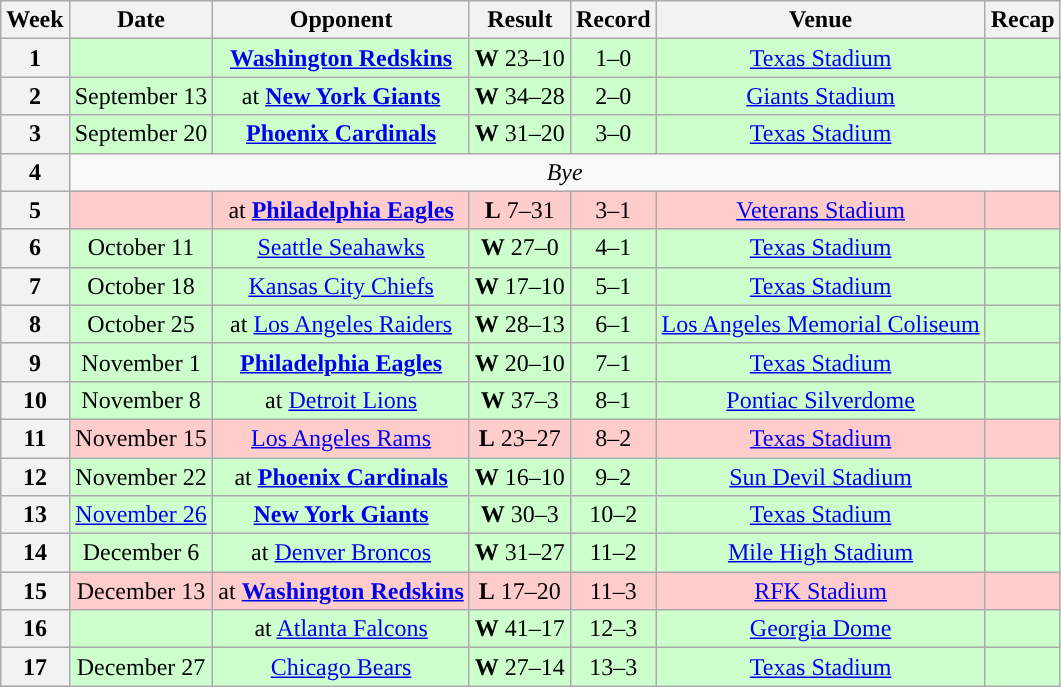<table class="wikitable" style="text-align:center">
<tr>
<th>Week</th>
<th>Date</th>
<th>Opponent</th>
<th>Result</th>
<th>Record</th>
<th>Venue</th>
<th>Recap</th>
</tr>
<tr bgcolor="#cfc">
<th>1</th>
<td></td>
<td><strong><a href='#'>Washington Redskins</a></strong></td>
<td><strong>W</strong> 23–10</td>
<td>1–0</td>
<td><a href='#'>Texas Stadium</a></td>
<td></td>
</tr>
<tr bgcolor="#cfc">
<th>2</th>
<td>September 13</td>
<td>at <strong><a href='#'>New York Giants</a></strong></td>
<td><strong>W</strong> 34–28</td>
<td>2–0</td>
<td><a href='#'>Giants Stadium</a></td>
<td></td>
</tr>
<tr bgcolor="#cfc">
<th>3</th>
<td>September 20</td>
<td><strong><a href='#'>Phoenix Cardinals</a></strong></td>
<td><strong>W</strong> 31–20</td>
<td>3–0</td>
<td><a href='#'>Texas Stadium</a></td>
<td></td>
</tr>
<tr>
<th>4</th>
<td colspan="6" style="text-align:center;"><em>Bye</em></td>
</tr>
<tr bgcolor="#fcc">
<th>5</th>
<td></td>
<td>at <strong><a href='#'>Philadelphia Eagles</a></strong></td>
<td><strong>L</strong> 7–31</td>
<td>3–1</td>
<td><a href='#'>Veterans Stadium</a></td>
<td></td>
</tr>
<tr bgcolor="#cfc">
<th>6</th>
<td>October 11</td>
<td><a href='#'>Seattle Seahawks</a></td>
<td><strong>W</strong> 27–0</td>
<td>4–1</td>
<td><a href='#'>Texas Stadium</a></td>
<td></td>
</tr>
<tr bgcolor="#cfc">
<th>7</th>
<td>October 18</td>
<td><a href='#'>Kansas City Chiefs</a></td>
<td><strong>W</strong> 17–10</td>
<td>5–1</td>
<td><a href='#'>Texas Stadium</a></td>
<td></td>
</tr>
<tr bgcolor="#cfc">
<th>8</th>
<td>October 25</td>
<td>at <a href='#'>Los Angeles Raiders</a></td>
<td><strong>W</strong> 28–13</td>
<td>6–1</td>
<td><a href='#'>Los Angeles Memorial Coliseum</a></td>
<td></td>
</tr>
<tr bgcolor="#cfc">
<th>9</th>
<td>November 1</td>
<td><strong><a href='#'>Philadelphia Eagles</a></strong></td>
<td><strong>W</strong> 20–10</td>
<td>7–1</td>
<td><a href='#'>Texas Stadium</a></td>
<td></td>
</tr>
<tr bgcolor="#cfc">
<th>10</th>
<td>November 8</td>
<td>at <a href='#'>Detroit Lions</a></td>
<td><strong>W</strong> 37–3</td>
<td>8–1</td>
<td><a href='#'>Pontiac Silverdome</a></td>
<td></td>
</tr>
<tr bgcolor="#fcc">
<th>11</th>
<td>November 15</td>
<td><a href='#'>Los Angeles Rams</a></td>
<td><strong>L</strong> 23–27</td>
<td>8–2</td>
<td><a href='#'>Texas Stadium</a></td>
<td></td>
</tr>
<tr bgcolor="#cfc">
<th>12</th>
<td>November 22</td>
<td>at <strong><a href='#'>Phoenix Cardinals</a></strong></td>
<td><strong>W</strong> 16–10</td>
<td>9–2</td>
<td><a href='#'>Sun Devil Stadium</a></td>
<td></td>
</tr>
<tr bgcolor="#cfc">
<th>13</th>
<td><a href='#'>November 26</a></td>
<td><strong><a href='#'>New York Giants</a></strong></td>
<td><strong>W</strong> 30–3</td>
<td>10–2</td>
<td><a href='#'>Texas Stadium</a></td>
<td></td>
</tr>
<tr bgcolor="#cfc">
<th>14</th>
<td>December 6</td>
<td>at <a href='#'>Denver Broncos</a></td>
<td><strong>W</strong> 31–27</td>
<td>11–2</td>
<td><a href='#'>Mile High Stadium</a></td>
<td></td>
</tr>
<tr bgcolor="#fcc">
<th>15</th>
<td>December 13</td>
<td>at <strong><a href='#'>Washington Redskins</a></strong></td>
<td><strong>L</strong> 17–20</td>
<td>11–3</td>
<td><a href='#'>RFK Stadium</a></td>
<td></td>
</tr>
<tr bgcolor="#cfc">
<th>16</th>
<td></td>
<td>at <a href='#'>Atlanta Falcons</a></td>
<td><strong>W</strong> 41–17</td>
<td>12–3</td>
<td><a href='#'>Georgia Dome</a></td>
<td></td>
</tr>
<tr bgcolor="#cfc">
<th>17</th>
<td>December 27</td>
<td><a href='#'>Chicago Bears</a></td>
<td><strong>W</strong> 27–14</td>
<td>13–3</td>
<td><a href='#'>Texas Stadium</a></td>
<td></td>
</tr>
</table>
